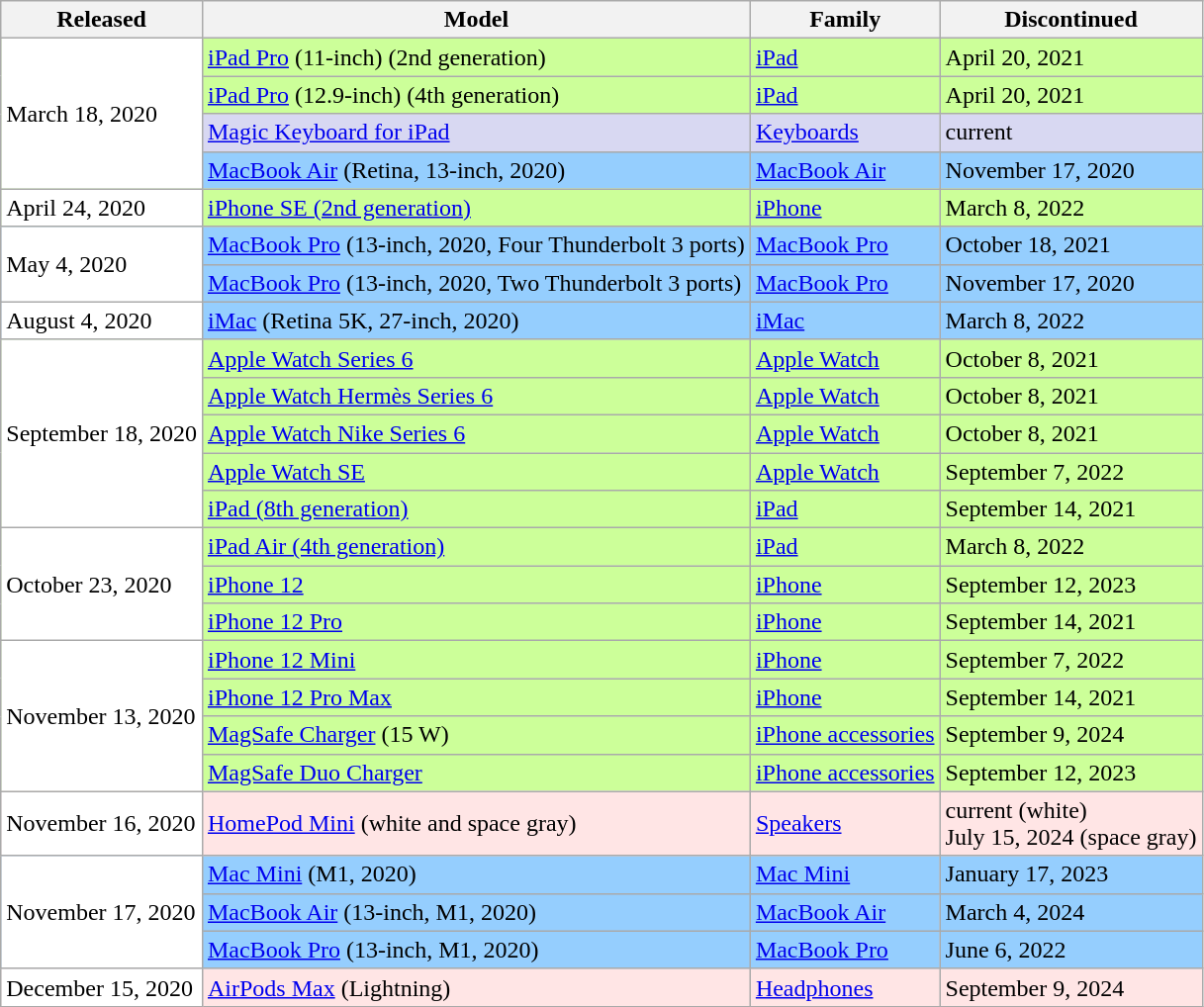<table class="wikitable sortable">
<tr>
<th>Released</th>
<th>Model</th>
<th>Family</th>
<th>Discontinued</th>
</tr>
<tr bgcolor=#CCFF99>
<td bgcolor=#FFF rowspan=4>March 18, 2020</td>
<td><a href='#'>iPad Pro</a> (11-inch) (2nd generation)</td>
<td><a href='#'>iPad</a></td>
<td>April 20, 2021</td>
</tr>
<tr bgcolor=#CCFF99>
<td><a href='#'>iPad Pro</a> (12.9-inch) (4th generation)</td>
<td><a href='#'>iPad</a></td>
<td>April 20, 2021</td>
</tr>
<tr bgcolor=#D8D8F2>
<td><a href='#'>Magic Keyboard for iPad</a></td>
<td><a href='#'>Keyboards</a></td>
<td>current</td>
</tr>
<tr bgcolor=#95CEFE>
<td><a href='#'>MacBook Air</a> (Retina, 13-inch, 2020)</td>
<td><a href='#'>MacBook Air</a></td>
<td>November 17, 2020</td>
</tr>
<tr bgcolor=#CCFF99>
<td bgcolor=#FFF>April 24, 2020</td>
<td><a href='#'>iPhone SE (2nd generation)</a></td>
<td><a href='#'>iPhone</a></td>
<td>March 8, 2022</td>
</tr>
<tr bgcolor=#95CEFE>
<td bgcolor=#FFF rowspan=2>May 4, 2020</td>
<td><a href='#'>MacBook Pro</a> (13-inch, 2020, Four Thunderbolt 3 ports)</td>
<td><a href='#'>MacBook Pro</a></td>
<td>October 18, 2021</td>
</tr>
<tr bgcolor=#95CEFE>
<td><a href='#'>MacBook Pro</a> (13-inch, 2020, Two Thunderbolt 3 ports)</td>
<td><a href='#'>MacBook Pro</a></td>
<td>November 17, 2020</td>
</tr>
<tr bgcolor=#95CEFE>
<td bgcolor=#FFF>August 4, 2020</td>
<td><a href='#'>iMac</a> (Retina 5K, 27-inch, 2020)</td>
<td><a href='#'>iMac</a></td>
<td>March 8, 2022</td>
</tr>
<tr bgcolor=#CCFF99>
<td bgcolor=#FFF rowspan=5>September 18, 2020</td>
<td><a href='#'>Apple Watch Series 6</a></td>
<td><a href='#'>Apple Watch</a></td>
<td>October 8, 2021</td>
</tr>
<tr bgcolor=#CCFF99>
<td><a href='#'>Apple Watch Hermès Series 6</a></td>
<td><a href='#'>Apple Watch</a></td>
<td>October 8, 2021</td>
</tr>
<tr bgcolor=#CCFF99>
<td><a href='#'>Apple Watch Nike Series 6</a></td>
<td><a href='#'>Apple Watch</a></td>
<td>October 8, 2021</td>
</tr>
<tr bgcolor=#CCFF99>
<td><a href='#'>Apple Watch SE</a></td>
<td><a href='#'>Apple Watch</a></td>
<td>September 7, 2022</td>
</tr>
<tr bgcolor=#CCFF99>
<td><a href='#'>iPad (8th generation)</a></td>
<td><a href='#'>iPad</a></td>
<td>September 14, 2021</td>
</tr>
<tr bgcolor=#CCFF99>
<td bgcolor=#FFF rowspan=3>October 23, 2020</td>
<td><a href='#'>iPad Air (4th generation)</a></td>
<td><a href='#'>iPad</a></td>
<td>March 8, 2022</td>
</tr>
<tr bgcolor=#CCFF99>
<td><a href='#'>iPhone 12</a></td>
<td><a href='#'>iPhone</a></td>
<td>September 12, 2023</td>
</tr>
<tr bgcolor=#CCFF99>
<td><a href='#'>iPhone 12 Pro</a></td>
<td><a href='#'>iPhone</a></td>
<td>September 14, 2021</td>
</tr>
<tr bgcolor=#CCFF99>
<td rowspan="4" bgcolor="#FFF">November 13, 2020</td>
<td><a href='#'>iPhone 12 Mini</a></td>
<td><a href='#'>iPhone</a></td>
<td>September 7, 2022</td>
</tr>
<tr bgcolor=#CCFF99>
<td><a href='#'>iPhone 12 Pro Max</a></td>
<td><a href='#'>iPhone</a></td>
<td>September 14, 2021</td>
</tr>
<tr bgcolor=#CCFF99>
<td><a href='#'>MagSafe Charger</a> (15 W)</td>
<td><a href='#'>iPhone accessories</a></td>
<td>September 9, 2024</td>
</tr>
<tr bgcolor=#CCFF99>
<td><a href='#'>MagSafe Duo Charger</a></td>
<td><a href='#'>iPhone accessories</a></td>
<td>September 12, 2023</td>
</tr>
<tr bgcolor=#FFE5E5>
<td bgcolor=#FFF>November 16, 2020</td>
<td><a href='#'>HomePod Mini</a> (white and space gray)</td>
<td><a href='#'>Speakers</a></td>
<td>current (white)<br>July 15, 2024 (space gray)</td>
</tr>
<tr bgcolor=#95CEFE>
<td bgcolor=#FFF rowspan=3>November 17, 2020</td>
<td><a href='#'>Mac Mini</a> (M1, 2020)</td>
<td><a href='#'>Mac Mini</a></td>
<td>January 17, 2023</td>
</tr>
<tr bgcolor=#95CEFE>
<td><a href='#'>MacBook Air</a> (13-inch, M1, 2020)</td>
<td><a href='#'>MacBook Air</a></td>
<td>March 4, 2024</td>
</tr>
<tr bgcolor=#95CEFE>
<td><a href='#'>MacBook Pro</a> (13-inch, M1, 2020)</td>
<td><a href='#'>MacBook Pro</a></td>
<td>June 6, 2022</td>
</tr>
<tr bgcolor=#FFE5E5>
<td bgcolor=#FFF>December 15, 2020</td>
<td><a href='#'>AirPods Max</a> (Lightning)</td>
<td><a href='#'>Headphones</a></td>
<td>September 9, 2024</td>
</tr>
</table>
